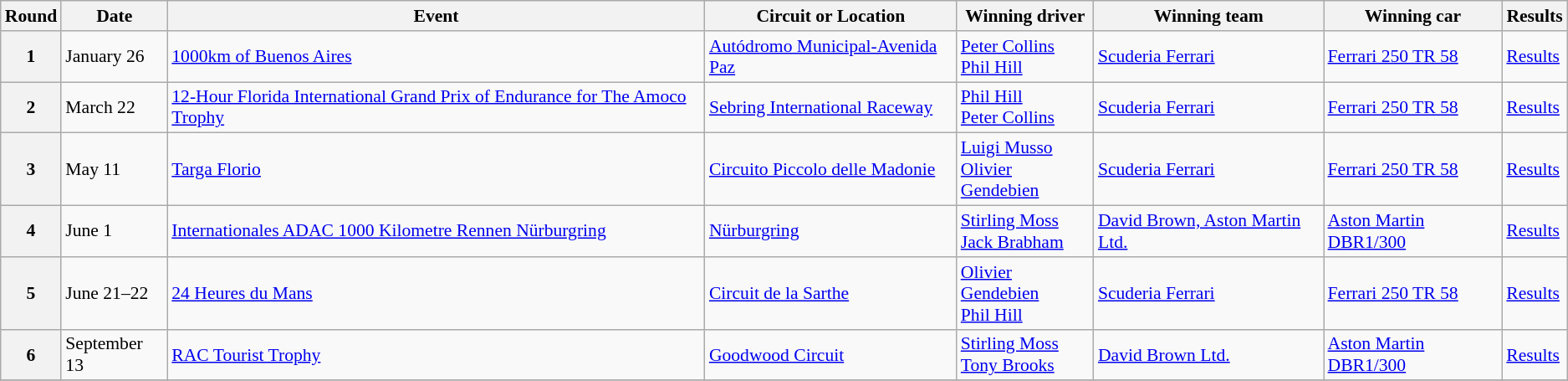<table class="wikitable" style="font-size: 90%;">
<tr>
<th>Round</th>
<th>Date</th>
<th>Event</th>
<th>Circuit or Location</th>
<th>Winning driver</th>
<th>Winning team</th>
<th>Winning car</th>
<th>Results</th>
</tr>
<tr>
<th>1</th>
<td>January 26</td>
<td> <a href='#'>1000km of Buenos Aires</a></td>
<td><a href='#'>Autódromo Municipal-Avenida Paz</a></td>
<td> <a href='#'>Peter Collins</a><br> <a href='#'>Phil Hill</a></td>
<td> <a href='#'>Scuderia Ferrari</a></td>
<td> <a href='#'>Ferrari 250 TR 58</a></td>
<td><a href='#'>Results</a></td>
</tr>
<tr>
<th>2</th>
<td>March 22</td>
<td> <a href='#'>12-Hour Florida International Grand Prix of Endurance for The Amoco Trophy</a></td>
<td><a href='#'>Sebring International Raceway</a></td>
<td> <a href='#'>Phil Hill</a><br> <a href='#'>Peter Collins</a></td>
<td> <a href='#'>Scuderia Ferrari</a></td>
<td> <a href='#'>Ferrari 250 TR 58</a></td>
<td><a href='#'>Results</a></td>
</tr>
<tr>
<th>3</th>
<td>May 11</td>
<td> <a href='#'>Targa Florio</a></td>
<td><a href='#'>Circuito Piccolo delle Madonie</a></td>
<td> <a href='#'>Luigi Musso</a><br> <a href='#'>Olivier Gendebien</a></td>
<td> <a href='#'>Scuderia Ferrari</a></td>
<td> <a href='#'>Ferrari 250 TR 58</a></td>
<td><a href='#'>Results</a></td>
</tr>
<tr>
<th>4</th>
<td>June 1</td>
<td> <a href='#'>Internationales ADAC 1000 Kilometre Rennen Nürburgring</a></td>
<td><a href='#'>Nürburgring</a></td>
<td> <a href='#'>Stirling Moss</a><br> <a href='#'>Jack Brabham</a></td>
<td> <a href='#'>David Brown, Aston Martin Ltd.</a></td>
<td> <a href='#'>Aston Martin DBR1/300</a></td>
<td><a href='#'>Results</a></td>
</tr>
<tr>
<th>5</th>
<td>June 21–22</td>
<td> <a href='#'>24 Heures du Mans</a></td>
<td><a href='#'>Circuit de la Sarthe</a></td>
<td> <a href='#'>Olivier Gendebien</a><br> <a href='#'>Phil Hill</a></td>
<td> <a href='#'>Scuderia Ferrari</a></td>
<td> <a href='#'>Ferrari 250 TR 58</a></td>
<td><a href='#'>Results</a></td>
</tr>
<tr>
<th>6</th>
<td>September 13</td>
<td> <a href='#'>RAC Tourist Trophy</a></td>
<td><a href='#'>Goodwood Circuit</a></td>
<td> <a href='#'>Stirling Moss</a><br> <a href='#'>Tony Brooks</a></td>
<td> <a href='#'>David Brown Ltd.</a></td>
<td> <a href='#'>Aston Martin DBR1/300</a></td>
<td><a href='#'>Results</a></td>
</tr>
<tr>
</tr>
</table>
